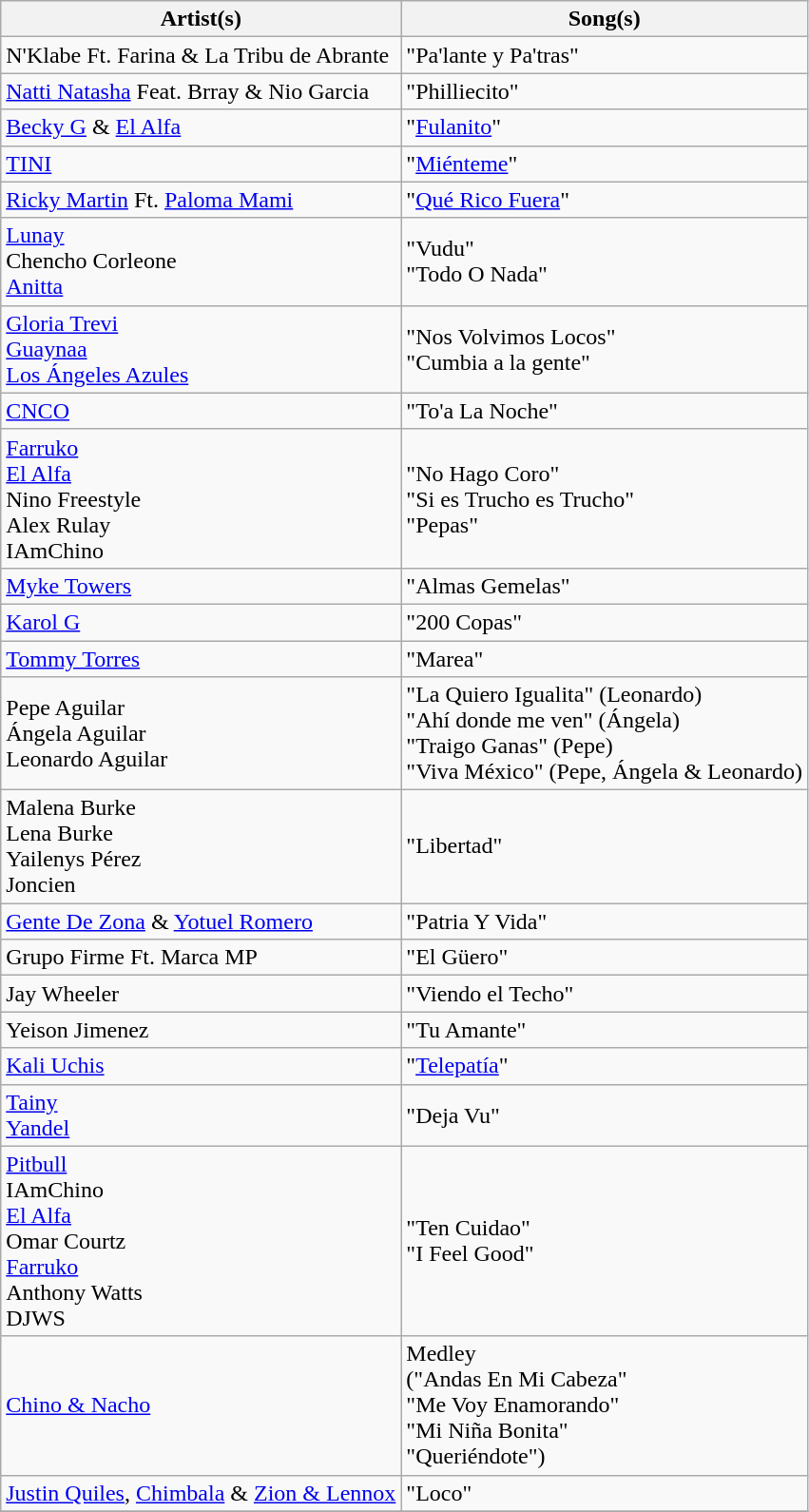<table class="wikitable plainrowheaders">
<tr>
<th scope="col">Artist(s)</th>
<th scope="col">Song(s)</th>
</tr>
<tr>
<td>N'Klabe Ft. Farina & La Tribu de Abrante</td>
<td>"Pa'lante y Pa'tras"</td>
</tr>
<tr>
<td scope="row"><a href='#'>Natti Natasha</a> Feat. Brray & Nio Garcia</td>
<td>"Philliecito"</td>
</tr>
<tr>
<td scope="row"><a href='#'>Becky G</a> & <a href='#'>El Alfa</a></td>
<td>"<a href='#'>Fulanito</a>"</td>
</tr>
<tr>
<td scope="row"><a href='#'>TINI</a></td>
<td>"<a href='#'>Miénteme</a>"</td>
</tr>
<tr>
<td scope="row"><a href='#'>Ricky Martin</a> Ft. <a href='#'>Paloma Mami</a></td>
<td>"<a href='#'>Qué Rico Fuera</a>"</td>
</tr>
<tr>
<td scope="row"><a href='#'>Lunay</a><br>Chencho Corleone<br><a href='#'>Anitta</a></td>
<td>"Vudu"<br>"Todo O Nada"</td>
</tr>
<tr>
<td scope="row"><a href='#'>Gloria Trevi</a><br><a href='#'>Guaynaa</a><br><a href='#'>Los Ángeles Azules</a></td>
<td>"Nos Volvimos Locos"<br>"Cumbia a la gente"</td>
</tr>
<tr>
<td scope="row"><a href='#'>CNCO</a></td>
<td>"To'a La Noche"</td>
</tr>
<tr>
<td scope="row"><a href='#'>Farruko</a><br><a href='#'>El Alfa</a><br>Nino Freestyle<br>Alex Rulay<br>IAmChino</td>
<td>"No Hago Coro"<br>"Si es Trucho es Trucho"<br>"Pepas"</td>
</tr>
<tr>
<td scope="row"><a href='#'>Myke Towers</a></td>
<td>"Almas Gemelas"</td>
</tr>
<tr>
<td scope="row"><a href='#'>Karol G</a></td>
<td>"200 Copas"</td>
</tr>
<tr>
<td scope="row"><a href='#'>Tommy Torres</a></td>
<td>"Marea"</td>
</tr>
<tr>
<td scope="row">Pepe Aguilar<br>Ángela Aguilar<br>Leonardo Aguilar</td>
<td>"La Quiero Igualita" (Leonardo)<br>"Ahí donde me ven" (Ángela)<br>"Traigo Ganas" (Pepe)<br>"Viva México" (Pepe, Ángela & Leonardo)</td>
</tr>
<tr>
<td scope="row">Malena Burke<br>Lena Burke<br>Yailenys Pérez<br>Joncien</td>
<td>"Libertad"</td>
</tr>
<tr>
<td scope="row"><a href='#'>Gente De Zona</a> & <a href='#'>Yotuel Romero</a></td>
<td>"Patria Y Vida"</td>
</tr>
<tr>
<td scope="row">Grupo Firme Ft. Marca MP</td>
<td>"El Güero"</td>
</tr>
<tr>
<td scope="row">Jay Wheeler</td>
<td>"Viendo el Techo"</td>
</tr>
<tr>
<td scope="row">Yeison Jimenez</td>
<td>"Tu Amante"</td>
</tr>
<tr>
<td scope="row"><a href='#'>Kali Uchis</a></td>
<td>"<a href='#'>Telepatía</a>"</td>
</tr>
<tr>
<td scope="row"><a href='#'>Tainy</a><br><a href='#'>Yandel</a></td>
<td>"Deja Vu"</td>
</tr>
<tr>
<td scope="row"><a href='#'>Pitbull</a><br>IAmChino<br><a href='#'>El Alfa</a><br>Omar Courtz<br><a href='#'>Farruko</a><br>Anthony Watts<br>DJWS</td>
<td>"Ten Cuidao"<br>"I Feel Good"</td>
</tr>
<tr>
<td scope="row"><a href='#'>Chino & Nacho</a></td>
<td>Medley<br>("Andas En Mi Cabeza"<br>"Me Voy Enamorando"<br>"Mi Niña Bonita"<br>"Queriéndote")</td>
</tr>
<tr>
<td scope="row"><a href='#'>Justin Quiles</a>, <a href='#'>Chimbala</a> & <a href='#'>Zion & Lennox</a></td>
<td>"Loco"</td>
</tr>
<tr>
</tr>
</table>
